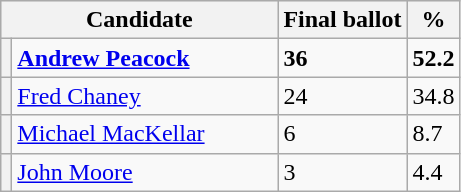<table class="wikitable">
<tr style="background:#e9e9e9;">
<th colspan="2" style="width: 170px">Candidate</th>
<th>Final ballot</th>
<th>%</th>
</tr>
<tr>
<th></th>
<td style="width: 170px"><strong><a href='#'>Andrew Peacock</a></strong></td>
<td><strong>36</strong></td>
<td><strong>52.2</strong></td>
</tr>
<tr>
<th></th>
<td style="width: 170px"><a href='#'>Fred Chaney</a></td>
<td>24</td>
<td>34.8</td>
</tr>
<tr>
<th></th>
<td style="width: 170px"><a href='#'>Michael MacKellar</a></td>
<td>6</td>
<td>8.7</td>
</tr>
<tr>
<th></th>
<td style="width: 170px"><a href='#'>John Moore</a></td>
<td>3</td>
<td>4.4</td>
</tr>
</table>
